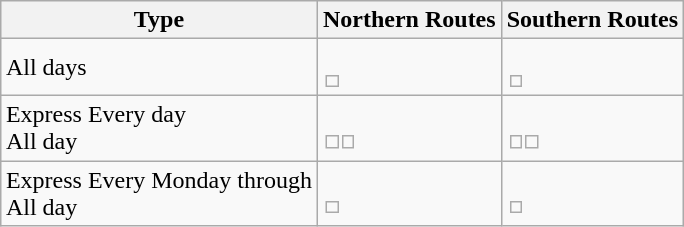<table class="wikitable" style="margin:1em auto;">
<tr>
<th>Type</th>
<th>Northern Routes</th>
<th>Southern Routes</th>
</tr>
<tr>
<td>All days</td>
<td><br><table style="border:0px;">
<tr>
<td></td>
</tr>
</table>
</td>
<td><br><table style="border:0px;">
<tr>
<td></td>
</tr>
</table>
</td>
</tr>
<tr>
<td>Express Every day<br>All day</td>
<td><br><table style="border:0px;">
<tr>
<td></td>
<td></td>
</tr>
</table>
</td>
<td><br><table style="border:0px;">
<tr>
<td></td>
<td></td>
</tr>
</table>
</td>
</tr>
<tr>
<td>Express Every Monday through<br>All day</td>
<td><br><table style="border:0px;">
<tr>
<td></td>
</tr>
</table>
</td>
<td><br><table style="border:0px;">
<tr>
<td></td>
</tr>
</table>
</td>
</tr>
</table>
